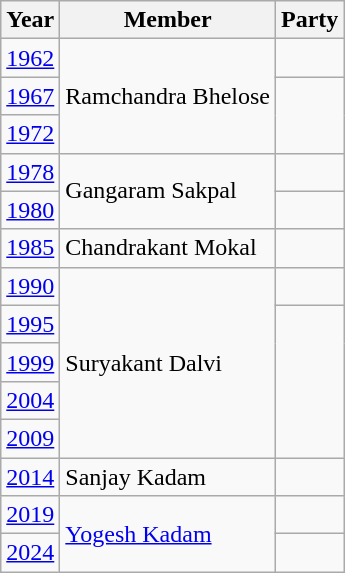<table class="wikitable">
<tr>
<th>Year</th>
<th>Member</th>
<th colspan="2">Party</th>
</tr>
<tr>
<td><a href='#'>1962</a></td>
<td rowspan="3">Ramchandra Bhelose</td>
<td></td>
</tr>
<tr>
<td><a href='#'>1967</a></td>
</tr>
<tr>
<td><a href='#'>1972</a></td>
</tr>
<tr>
<td><a href='#'>1978</a></td>
<td rowspan=2>Gangaram Sakpal</td>
<td></td>
</tr>
<tr>
<td><a href='#'>1980</a></td>
</tr>
<tr>
<td><a href='#'>1985</a></td>
<td>Chandrakant Mokal</td>
<td></td>
</tr>
<tr>
<td><a href='#'>1990</a></td>
<td rowspan=5>Suryakant Dalvi</td>
<td></td>
</tr>
<tr>
<td><a href='#'>1995</a></td>
</tr>
<tr>
<td><a href='#'>1999</a></td>
</tr>
<tr>
<td><a href='#'>2004</a></td>
</tr>
<tr>
<td><a href='#'>2009</a></td>
</tr>
<tr>
<td><a href='#'>2014</a></td>
<td>Sanjay Kadam</td>
<td></td>
</tr>
<tr>
<td><a href='#'>2019</a></td>
<td Rowspan=2><a href='#'>Yogesh Kadam</a></td>
<td></td>
</tr>
<tr>
<td><a href='#'>2024</a></td>
</tr>
</table>
